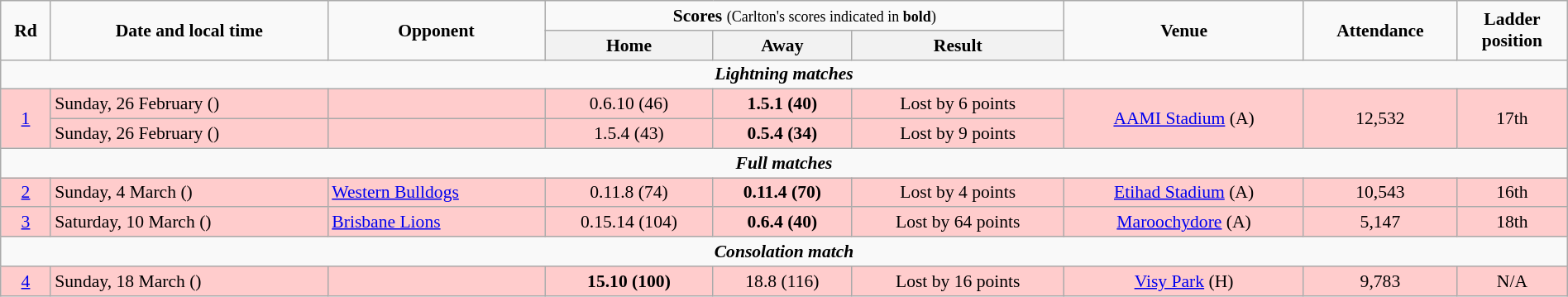<table class="wikitable" style="font-size:90%; text-align:center; width: 100%; margin-left: auto; margin-right: auto;">
<tr>
<td rowspan=2><strong>Rd</strong></td>
<td rowspan=2><strong>Date and local time</strong></td>
<td rowspan=2><strong>Opponent</strong></td>
<td colspan=3><strong>Scores</strong> <small>(Carlton's scores indicated in <strong>bold</strong>)</small></td>
<td rowspan=2><strong>Venue</strong></td>
<td rowspan=2><strong>Attendance</strong></td>
<td rowspan=2><strong>Ladder<br>position</strong></td>
</tr>
<tr>
<th>Home</th>
<th>Away</th>
<th>Result</th>
</tr>
<tr>
<td colspan=9><strong><em>Lightning matches</em></strong></td>
</tr>
<tr style="background:#fcc;">
<td rowspan=2><a href='#'>1</a></td>
<td align=left>Sunday, 26 February ()</td>
<td align=left></td>
<td>0.6.10 (46)</td>
<td><strong>1.5.1 (40)</strong></td>
<td>Lost by 6 points </td>
<td rowspan=2><a href='#'>AAMI Stadium</a> (A)</td>
<td rowspan=2>12,532</td>
<td rowspan=2>17th</td>
</tr>
<tr style="background:#fcc;">
<td align=left>Sunday, 26 February ()</td>
<td align=left></td>
<td>1.5.4 (43)</td>
<td><strong>0.5.4 (34)</strong></td>
<td>Lost by 9 points </td>
</tr>
<tr>
<td colspan=9><strong><em>Full matches</em></strong></td>
</tr>
<tr style="background:#fcc;">
<td><a href='#'>2</a></td>
<td align=left>Sunday, 4 March ()</td>
<td align=left><a href='#'>Western Bulldogs</a></td>
<td>0.11.8 (74)</td>
<td><strong>0.11.4 (70)</strong></td>
<td>Lost by 4 points </td>
<td><a href='#'>Etihad Stadium</a> (A)</td>
<td>10,543</td>
<td>16th</td>
</tr>
<tr style="background:#fcc;">
<td><a href='#'>3</a></td>
<td align=left>Saturday, 10 March ()</td>
<td align=left><a href='#'>Brisbane Lions</a></td>
<td>0.15.14 (104)</td>
<td><strong>0.6.4 (40)</strong></td>
<td>Lost by 64 points </td>
<td><a href='#'>Maroochydore</a> (A)</td>
<td>5,147</td>
<td>18th</td>
</tr>
<tr>
<td colspan=9><strong><em>Consolation match</em></strong></td>
</tr>
<tr style="background:#fcc;">
<td><a href='#'>4</a></td>
<td align=left>Sunday, 18 March ()</td>
<td align=left></td>
<td><strong>15.10 (100)</strong></td>
<td>18.8 (116)</td>
<td>Lost by 16 points </td>
<td><a href='#'>Visy Park</a> (H)</td>
<td>9,783</td>
<td>N/A</td>
</tr>
</table>
